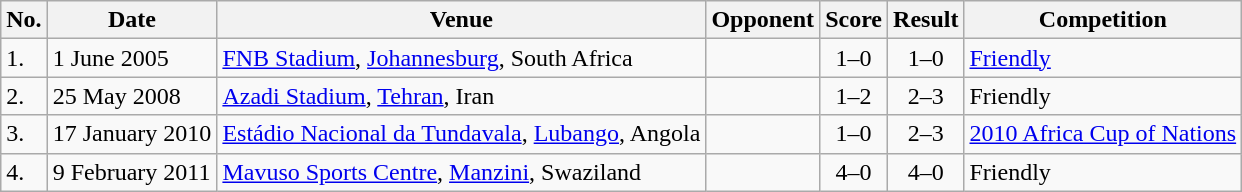<table class="wikitable">
<tr>
<th>No.</th>
<th>Date</th>
<th>Venue</th>
<th>Opponent</th>
<th>Score</th>
<th>Result</th>
<th>Competition</th>
</tr>
<tr>
<td>1.</td>
<td>1 June 2005</td>
<td><a href='#'>FNB Stadium</a>, <a href='#'>Johannesburg</a>, South Africa</td>
<td></td>
<td align="center">1–0</td>
<td align="center">1–0</td>
<td><a href='#'>Friendly</a></td>
</tr>
<tr>
<td>2.</td>
<td>25 May 2008</td>
<td><a href='#'>Azadi Stadium</a>, <a href='#'>Tehran</a>, Iran</td>
<td></td>
<td align="center">1–2</td>
<td align="center">2–3</td>
<td>Friendly</td>
</tr>
<tr>
<td>3.</td>
<td>17 January 2010</td>
<td><a href='#'>Estádio Nacional da Tundavala</a>, <a href='#'>Lubango</a>, Angola</td>
<td></td>
<td align="center">1–0</td>
<td align="center">2–3</td>
<td><a href='#'>2010 Africa Cup of Nations</a></td>
</tr>
<tr>
<td>4.</td>
<td>9 February 2011</td>
<td><a href='#'>Mavuso Sports Centre</a>, <a href='#'>Manzini</a>, Swaziland</td>
<td></td>
<td align="center">4–0</td>
<td align="center">4–0</td>
<td>Friendly</td>
</tr>
</table>
